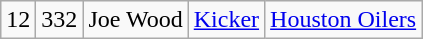<table class="wikitable" style="text-align:center">
<tr>
<td>12</td>
<td>332</td>
<td>Joe Wood</td>
<td><a href='#'>Kicker</a></td>
<td><a href='#'>Houston Oilers</a></td>
</tr>
</table>
